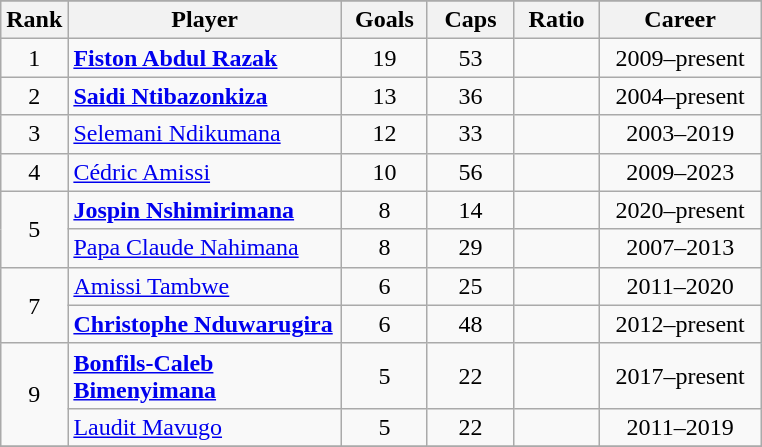<table class="wikitable sortable" style="text-align:center;">
<tr>
</tr>
<tr>
<th width=30px>Rank</th>
<th style="width:175px;">Player</th>
<th width=50px>Goals</th>
<th width=50px>Caps</th>
<th width=50px>Ratio</th>
<th style="width:100px;">Career</th>
</tr>
<tr>
<td>1</td>
<td align=left><strong><a href='#'>Fiston Abdul Razak</a></strong></td>
<td>19</td>
<td>53</td>
<td></td>
<td>2009–present</td>
</tr>
<tr>
<td>2</td>
<td align=left><strong><a href='#'>Saidi Ntibazonkiza</a></strong></td>
<td>13</td>
<td>36</td>
<td></td>
<td>2004–present</td>
</tr>
<tr>
<td>3</td>
<td align=left><a href='#'>Selemani Ndikumana</a></td>
<td>12</td>
<td>33</td>
<td></td>
<td>2003–2019</td>
</tr>
<tr>
<td>4</td>
<td align=left><a href='#'>Cédric Amissi</a></td>
<td>10</td>
<td>56</td>
<td></td>
<td>2009–2023</td>
</tr>
<tr>
<td rowspan=2>5</td>
<td align=left><strong><a href='#'>Jospin Nshimirimana</a></strong></td>
<td>8</td>
<td>14</td>
<td></td>
<td>2020–present</td>
</tr>
<tr>
<td align=left><a href='#'>Papa Claude Nahimana</a></td>
<td>8</td>
<td>29</td>
<td></td>
<td>2007–2013</td>
</tr>
<tr>
<td rowspan=2>7</td>
<td align=left><a href='#'>Amissi Tambwe</a></td>
<td>6</td>
<td>25</td>
<td></td>
<td>2011–2020</td>
</tr>
<tr>
<td align=left><strong><a href='#'>Christophe Nduwarugira</a></strong></td>
<td>6</td>
<td>48</td>
<td></td>
<td>2012–present</td>
</tr>
<tr>
<td rowspan=2>9</td>
<td align=left><strong><a href='#'>Bonfils-Caleb Bimenyimana</a></strong></td>
<td>5</td>
<td>22</td>
<td></td>
<td>2017–present</td>
</tr>
<tr>
<td align=left><a href='#'>Laudit Mavugo</a></td>
<td>5</td>
<td>22</td>
<td></td>
<td>2011–2019</td>
</tr>
<tr>
</tr>
</table>
